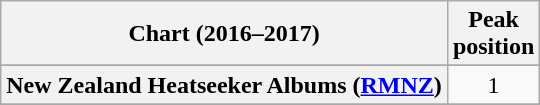<table class="wikitable sortable plainrowheaders" style="text-align:center">
<tr>
<th scope="col">Chart (2016–2017)</th>
<th scope="col">Peak<br>position</th>
</tr>
<tr>
</tr>
<tr>
</tr>
<tr>
</tr>
<tr>
</tr>
<tr>
</tr>
<tr>
</tr>
<tr>
</tr>
<tr>
</tr>
<tr>
</tr>
<tr>
</tr>
<tr>
</tr>
<tr>
<th scope="row">New Zealand Heatseeker Albums (<a href='#'>RMNZ</a>)</th>
<td>1</td>
</tr>
<tr>
</tr>
<tr>
</tr>
<tr>
</tr>
<tr>
</tr>
<tr>
</tr>
<tr>
</tr>
<tr>
</tr>
</table>
